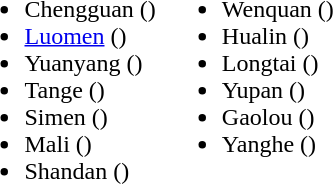<table>
<tr>
<td valign="top"><br><ul><li>Chengguan ()</li><li><a href='#'>Luomen</a> ()</li><li>Yuanyang ()</li><li>Tange ()</li><li>Simen ()</li><li>Mali ()</li><li>Shandan ()</li></ul></td>
<td valign="top"><br><ul><li>Wenquan ()</li><li>Hualin ()</li><li>Longtai ()</li><li>Yupan ()</li><li>Gaolou ()</li><li>Yanghe ()</li></ul></td>
</tr>
</table>
